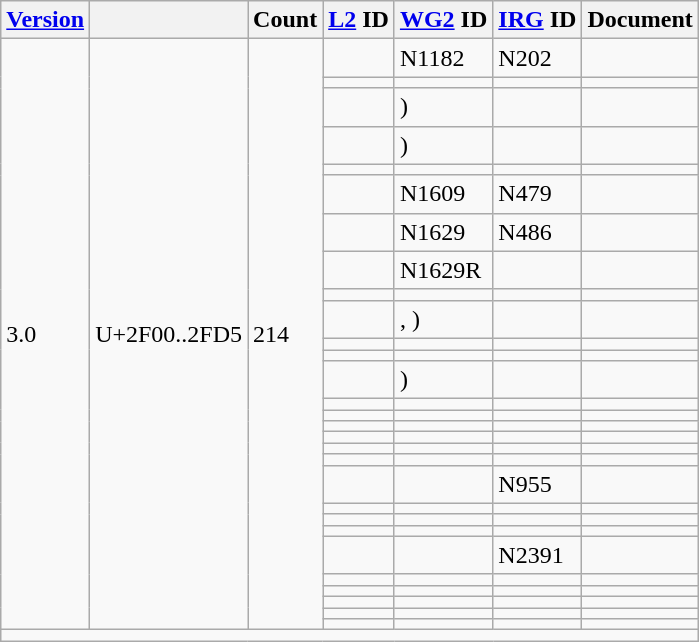<table class="wikitable collapsible sticky-header">
<tr>
<th><a href='#'>Version</a></th>
<th></th>
<th>Count</th>
<th><a href='#'>L2</a> ID</th>
<th><a href='#'>WG2</a> ID</th>
<th><a href='#'>IRG</a> ID</th>
<th>Document</th>
</tr>
<tr>
<td rowspan="29">3.0</td>
<td rowspan="29">U+2F00..2FD5</td>
<td rowspan="29">214</td>
<td></td>
<td>N1182</td>
<td>N202</td>
<td></td>
</tr>
<tr>
<td></td>
<td></td>
<td></td>
<td></td>
</tr>
<tr>
<td></td>
<td> )</td>
<td></td>
<td></td>
</tr>
<tr>
<td></td>
<td> )</td>
<td></td>
<td></td>
</tr>
<tr>
<td></td>
<td></td>
<td></td>
<td></td>
</tr>
<tr>
<td></td>
<td>N1609</td>
<td>N479</td>
<td></td>
</tr>
<tr>
<td></td>
<td>N1629</td>
<td>N486</td>
<td></td>
</tr>
<tr>
<td></td>
<td>N1629R</td>
<td></td>
<td></td>
</tr>
<tr>
<td></td>
<td></td>
<td></td>
<td></td>
</tr>
<tr>
<td></td>
<td> , )</td>
<td></td>
<td></td>
</tr>
<tr>
<td></td>
<td></td>
<td></td>
<td></td>
</tr>
<tr>
<td></td>
<td></td>
<td></td>
<td></td>
</tr>
<tr>
<td></td>
<td> )</td>
<td></td>
<td></td>
</tr>
<tr>
<td></td>
<td></td>
<td></td>
<td></td>
</tr>
<tr>
<td></td>
<td></td>
<td></td>
<td></td>
</tr>
<tr>
<td></td>
<td></td>
<td></td>
<td></td>
</tr>
<tr>
<td></td>
<td></td>
<td></td>
<td></td>
</tr>
<tr>
<td></td>
<td></td>
<td></td>
<td></td>
</tr>
<tr>
<td></td>
<td></td>
<td></td>
<td></td>
</tr>
<tr>
<td></td>
<td></td>
<td>N955</td>
<td></td>
</tr>
<tr>
<td></td>
<td></td>
<td></td>
<td></td>
</tr>
<tr>
<td></td>
<td></td>
<td></td>
<td></td>
</tr>
<tr>
<td></td>
<td></td>
<td></td>
<td></td>
</tr>
<tr>
<td></td>
<td></td>
<td>N2391</td>
<td></td>
</tr>
<tr>
<td></td>
<td></td>
<td></td>
<td></td>
</tr>
<tr>
<td></td>
<td></td>
<td></td>
<td></td>
</tr>
<tr>
<td></td>
<td></td>
<td></td>
<td></td>
</tr>
<tr>
<td></td>
<td></td>
<td></td>
<td></td>
</tr>
<tr>
<td></td>
<td></td>
<td></td>
<td></td>
</tr>
<tr class="sortbottom">
<td colspan="7"></td>
</tr>
</table>
